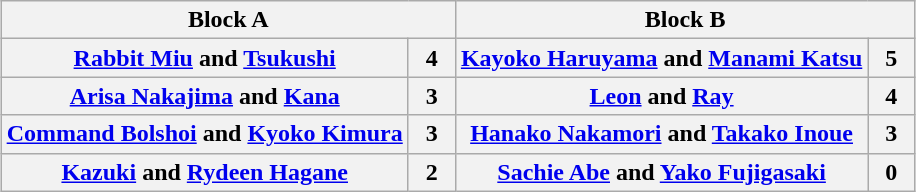<table class="wikitable" style="margin: 1em auto 1em auto">
<tr>
<th colspan="2">Block A</th>
<th colspan="2">Block B</th>
</tr>
<tr>
<th><a href='#'>Rabbit Miu</a> and <a href='#'>Tsukushi</a><br></th>
<th>  4  </th>
<th><a href='#'>Kayoko Haruyama</a> and <a href='#'>Manami Katsu</a><br></th>
<th>  5  </th>
</tr>
<tr>
<th><a href='#'>Arisa Nakajima</a> and <a href='#'>Kana</a></th>
<th>3</th>
<th><a href='#'>Leon</a> and <a href='#'>Ray</a><br></th>
<th>4</th>
</tr>
<tr>
<th><a href='#'>Command Bolshoi</a> and <a href='#'>Kyoko Kimura</a></th>
<th>3</th>
<th><a href='#'>Hanako Nakamori</a> and <a href='#'>Takako Inoue</a></th>
<th>3</th>
</tr>
<tr>
<th><a href='#'>Kazuki</a> and <a href='#'>Rydeen Hagane</a><br></th>
<th>2</th>
<th><a href='#'>Sachie Abe</a> and <a href='#'>Yako Fujigasaki</a></th>
<th>0</th>
</tr>
</table>
